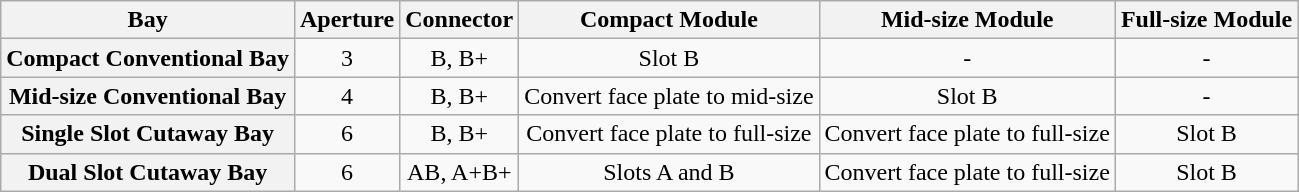<table class="wikitable" style="text-align:center">
<tr>
<th>Bay</th>
<th>Aperture</th>
<th>Connector</th>
<th>Compact Module</th>
<th>Mid-size Module</th>
<th>Full-size Module</th>
</tr>
<tr>
<th>Compact Conventional Bay</th>
<td>3</td>
<td>B, B+</td>
<td>Slot B</td>
<td>-</td>
<td>-</td>
</tr>
<tr>
<th>Mid-size Conventional Bay</th>
<td>4</td>
<td>B, B+</td>
<td>Convert face plate to mid-size</td>
<td>Slot B</td>
<td>-</td>
</tr>
<tr>
<th>Single Slot Cutaway Bay</th>
<td>6</td>
<td>B, B+</td>
<td>Convert face plate to full-size</td>
<td>Convert face plate to full-size</td>
<td>Slot B</td>
</tr>
<tr>
<th>Dual Slot Cutaway Bay</th>
<td>6</td>
<td>AB, A+B+</td>
<td>Slots A and B</td>
<td>Convert face plate to full-size</td>
<td>Slot B</td>
</tr>
</table>
